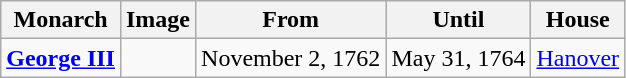<table class="wikitable">
<tr>
<th>Monarch</th>
<th>Image</th>
<th>From</th>
<th>Until</th>
<th>House</th>
</tr>
<tr>
<td><strong><a href='#'>George III</a></strong></td>
<td></td>
<td>November 2, 1762</td>
<td>May 31, 1764</td>
<td><a href='#'>Hanover</a></td>
</tr>
</table>
